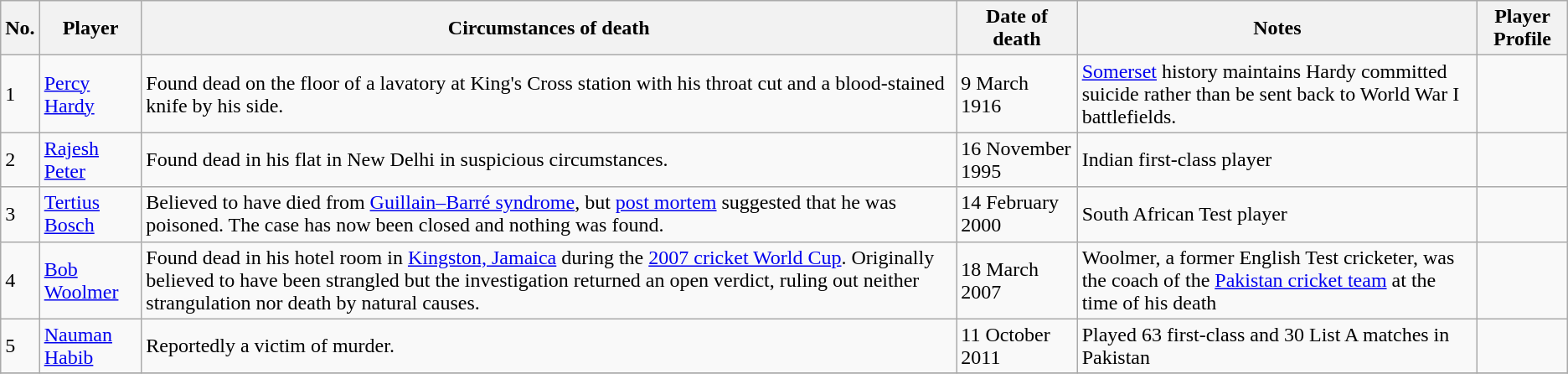<table class="wikitable">
<tr>
<th>No.</th>
<th>Player</th>
<th>Circumstances of death</th>
<th>Date of death</th>
<th>Notes</th>
<th>Player Profile</th>
</tr>
<tr>
<td>1</td>
<td> <a href='#'>Percy Hardy</a></td>
<td>Found dead on the floor of a lavatory at King's Cross station with his throat cut and a blood-stained knife by his side.</td>
<td>9 March 1916</td>
<td><a href='#'>Somerset</a> history maintains Hardy committed suicide rather than be sent back to World War I battlefields.</td>
<td></td>
</tr>
<tr>
<td>2</td>
<td> <a href='#'>Rajesh Peter</a></td>
<td>Found dead in his flat in New Delhi in suspicious circumstances.</td>
<td>16 November 1995</td>
<td>Indian first-class player</td>
<td></td>
</tr>
<tr>
<td>3</td>
<td> <a href='#'>Tertius Bosch</a></td>
<td>Believed to have died from <a href='#'>Guillain–Barré syndrome</a>, but <a href='#'>post mortem</a> suggested that he was poisoned. The case has now been closed and nothing was found.</td>
<td>14 February 2000</td>
<td>South African Test player</td>
<td></td>
</tr>
<tr>
<td>4</td>
<td> <a href='#'>Bob Woolmer</a></td>
<td>Found dead in his hotel room in <a href='#'>Kingston, Jamaica</a> during the <a href='#'>2007 cricket World Cup</a>. Originally believed to have been strangled but the investigation returned an open verdict, ruling out neither strangulation nor death by natural causes.</td>
<td>18 March 2007</td>
<td>Woolmer, a former English Test cricketer, was the coach of the <a href='#'>Pakistan cricket team</a> at the time of his death</td>
<td></td>
</tr>
<tr>
<td>5</td>
<td> <a href='#'>Nauman Habib</a></td>
<td>Reportedly a victim of murder.</td>
<td>11 October 2011</td>
<td>Played 63 first-class and 30 List A matches in Pakistan</td>
<td></td>
</tr>
<tr>
</tr>
</table>
